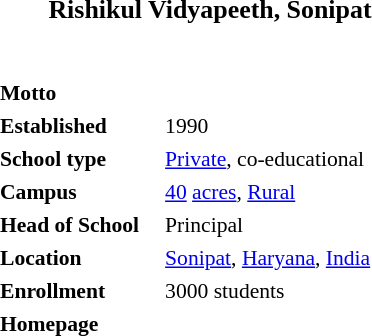<table class="toccolours" style="float: right; margin-left: 1em; width: 20em; font-size: 90%; clear: right" cellspacing="3">
<tr>
<td colspan="2" style="text-align: center; font-size: larger;"><strong>Rishikul Vidyapeeth, Sonipat</strong></td>
</tr>
<tr>
<td colspan="2" style="padding: 1em 0; text-align: center;"></td>
</tr>
<tr style="vertical-align: top;">
<td><strong>Motto</strong></td>
<td style="padding-right: 1em;"></td>
</tr>
<tr style="vertical-align: top;">
<td><strong>Established</strong></td>
<td style="padding-right: 1em;">1990</td>
</tr>
<tr style="vertical-align: top;">
<td><strong>School type</strong></td>
<td style="padding-right: 1em;"><a href='#'>Private</a>, co-educational</td>
</tr>
<tr style="vertical-align: top;">
<td><strong>Campus</strong></td>
<td style="padding-right: 1em;"><a href='#'>40</a> <a href='#'>acres</a>, <a href='#'>Rural</a></td>
</tr>
<tr style="vertical-align: top;">
<td><strong>Head of School</strong></td>
<td style="padding-right: 1em;">Principal</td>
</tr>
<tr style="vertical-align: top;">
<td><strong>Location</strong></td>
<td style="padding-right: 1em;"><a href='#'>Sonipat</a>, <a href='#'>Haryana</a>, <a href='#'>India</a></td>
</tr>
<tr style="vertical-align: top;">
<td><strong>Enrollment</strong></td>
<td style="padding-right: 1em;">3000 students</td>
</tr>
<tr style="vertical-align: top;">
<td><strong>Homepage</strong></td>
<td style="padding-right: 1em;"></td>
</tr>
</table>
